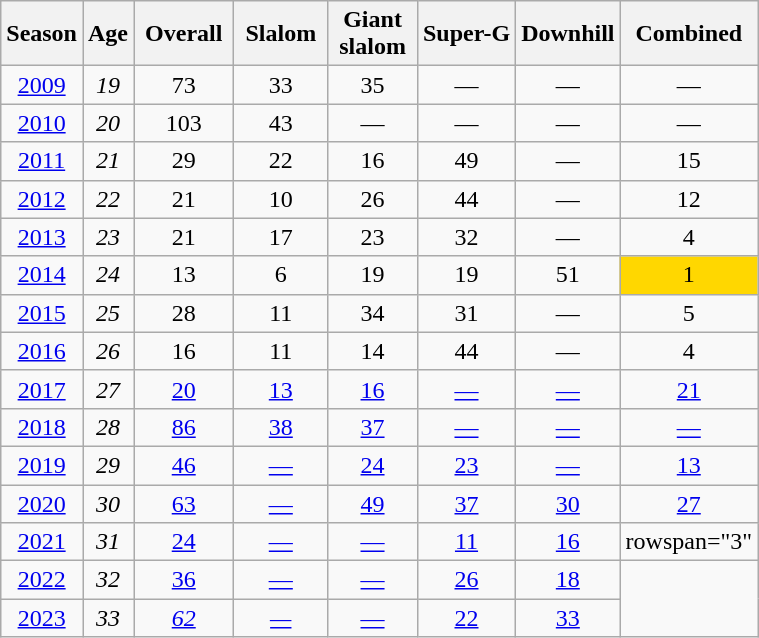<table class="wikitable" style="text-align:center; font-size:100%;">
<tr>
<th>Season</th>
<th>Age</th>
<th> Overall </th>
<th> Slalom </th>
<th>Giant<br> slalom </th>
<th>Super-G</th>
<th>Downhill</th>
<th>Combined</th>
</tr>
<tr>
<td><a href='#'>2009</a></td>
<td><em>19</em></td>
<td>73</td>
<td>33</td>
<td>35</td>
<td>—</td>
<td>—</td>
<td>—</td>
</tr>
<tr>
<td><a href='#'>2010</a></td>
<td><em>20</em></td>
<td>103</td>
<td>43</td>
<td>—</td>
<td>—</td>
<td>—</td>
<td>—</td>
</tr>
<tr>
<td><a href='#'>2011</a></td>
<td><em>21</em></td>
<td>29</td>
<td>22</td>
<td>16</td>
<td>49</td>
<td>—</td>
<td>15</td>
</tr>
<tr>
<td><a href='#'>2012</a></td>
<td><em>22</em></td>
<td>21</td>
<td>10</td>
<td>26</td>
<td>44</td>
<td>—</td>
<td>12</td>
</tr>
<tr>
<td><a href='#'>2013</a></td>
<td><em>23</em></td>
<td>21</td>
<td>17</td>
<td>23</td>
<td>32</td>
<td>—</td>
<td>4</td>
</tr>
<tr>
<td><a href='#'>2014</a></td>
<td><em>24</em></td>
<td>13</td>
<td>6</td>
<td>19</td>
<td>19</td>
<td>51</td>
<td bgcolor="gold">1</td>
</tr>
<tr>
<td><a href='#'>2015</a></td>
<td><em>25</em></td>
<td>28</td>
<td>11</td>
<td>34</td>
<td>31</td>
<td>—</td>
<td>5</td>
</tr>
<tr>
<td><a href='#'>2016</a></td>
<td><em>26</em></td>
<td>16</td>
<td>11</td>
<td>14</td>
<td>44</td>
<td>—</td>
<td>4</td>
</tr>
<tr>
<td><a href='#'>2017</a></td>
<td><em>27</em></td>
<td><a href='#'>20</a></td>
<td><a href='#'>13</a></td>
<td><a href='#'>16</a></td>
<td><a href='#'>—</a></td>
<td><a href='#'>—</a></td>
<td><a href='#'>21</a></td>
</tr>
<tr>
<td><a href='#'>2018</a></td>
<td><em>28</em></td>
<td><a href='#'>86</a></td>
<td><a href='#'>38</a></td>
<td><a href='#'>37</a></td>
<td><a href='#'>—</a></td>
<td><a href='#'>—</a></td>
<td><a href='#'>—</a></td>
</tr>
<tr>
<td><a href='#'>2019</a></td>
<td><em>29</em></td>
<td><a href='#'>46</a></td>
<td><a href='#'>—</a></td>
<td><a href='#'>24</a></td>
<td><a href='#'>23</a></td>
<td><a href='#'>—</a></td>
<td><a href='#'>13</a></td>
</tr>
<tr>
<td><a href='#'>2020</a></td>
<td><em>30</em></td>
<td><a href='#'>63</a></td>
<td><a href='#'>—</a></td>
<td><a href='#'>49</a></td>
<td><a href='#'>37</a></td>
<td><a href='#'>30</a></td>
<td><a href='#'>27</a></td>
</tr>
<tr>
<td><a href='#'>2021</a></td>
<td><em>31</em></td>
<td><a href='#'>24</a></td>
<td><a href='#'>—</a></td>
<td><a href='#'>—</a></td>
<td><a href='#'>11</a></td>
<td><a href='#'>16</a></td>
<td>rowspan="3" </td>
</tr>
<tr>
<td><a href='#'>2022</a></td>
<td><em>32</em></td>
<td><a href='#'>36</a></td>
<td><a href='#'>—</a></td>
<td><a href='#'>—</a></td>
<td><a href='#'>26</a></td>
<td><a href='#'>18</a></td>
</tr>
<tr>
<td><a href='#'>2023</a></td>
<td><em>33</em></td>
<td><em><a href='#'>62</a></em></td>
<td><em><a href='#'>—</a></td>
<td></em><a href='#'>—</a><em></td>
<td></em><a href='#'>22</a><em></td>
<td></em><a href='#'>33</a><em></td>
</tr>
</table>
